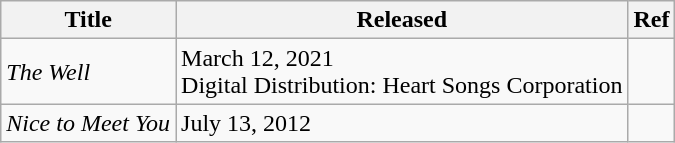<table class="wikitable sortable">
<tr>
<th>Title</th>
<th>Released</th>
<th>Ref</th>
</tr>
<tr>
<td><em>The Well</em></td>
<td>March 12, 2021<br>Digital Distribution: Heart Songs Corporation</td>
<td></td>
</tr>
<tr>
<td><em>Nice to Meet You</em></td>
<td>July 13, 2012</td>
<td></td>
</tr>
</table>
